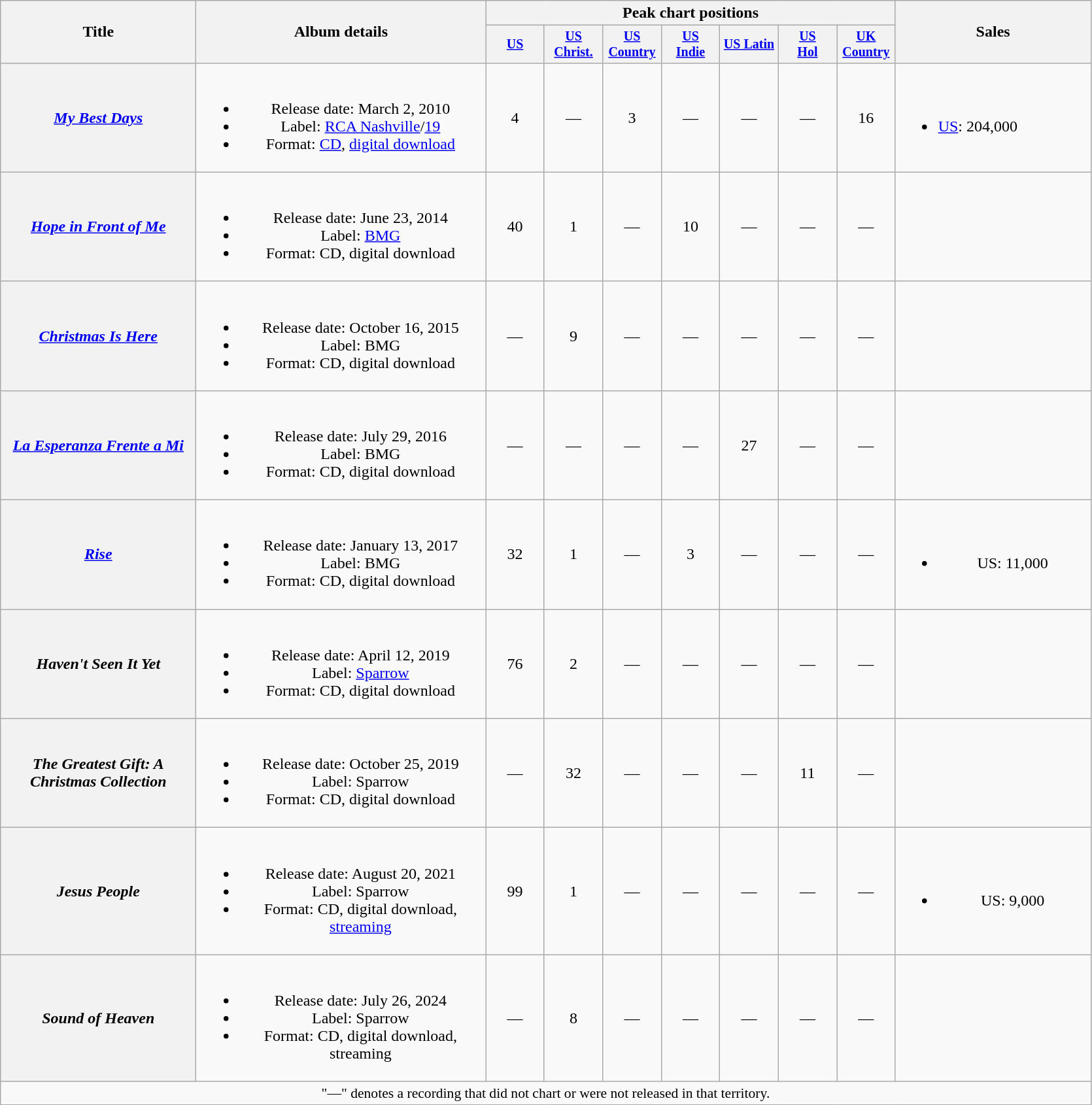<table class="wikitable plainrowheaders" style="text-align:center;">
<tr>
<th rowspan="2" style="width:12em;">Title</th>
<th rowspan="2" style="width:18em;">Album details</th>
<th colspan="7">Peak chart positions</th>
<th rowspan="2" style="width:12em;">Sales</th>
</tr>
<tr style="font-size:smaller;">
<th style="width:4em;"><a href='#'>US</a><br></th>
<th style="width:4em;"><a href='#'>US Christ.</a><br></th>
<th style="width:4em;"><a href='#'>US Country</a><br></th>
<th style="width:4em;"><a href='#'>US<br>Indie</a><br></th>
<th style="width:4em;"><a href='#'>US Latin</a><br></th>
<th style="width:4em;"><a href='#'>US<br>Hol</a><br></th>
<th style="width:4em;"><a href='#'>UK<br>Country</a><br></th>
</tr>
<tr>
<th scope="row"><em><a href='#'>My Best Days</a></em></th>
<td><br><ul><li>Release date: March 2, 2010</li><li>Label: <a href='#'>RCA Nashville</a>/<a href='#'>19</a></li><li>Format: <a href='#'>CD</a>, <a href='#'>digital download</a></li></ul></td>
<td>4</td>
<td>—</td>
<td>3</td>
<td>—</td>
<td>—</td>
<td>—</td>
<td>16</td>
<td align="left"><br><ul><li><a href='#'>US</a>: 204,000</li></ul></td>
</tr>
<tr>
<th scope="row"><em><a href='#'>Hope in Front of Me</a></em></th>
<td><br><ul><li>Release date: June 23, 2014</li><li>Label: <a href='#'>BMG</a></li><li>Format: CD, digital download</li></ul></td>
<td>40</td>
<td>1</td>
<td>—</td>
<td>10</td>
<td>—</td>
<td>—</td>
<td>—</td>
<td></td>
</tr>
<tr>
<th scope="row"><em><a href='#'>Christmas Is Here</a></em></th>
<td><br><ul><li>Release date: October 16, 2015</li><li>Label: BMG</li><li>Format: CD, digital download</li></ul></td>
<td>—</td>
<td>9</td>
<td>—</td>
<td>—</td>
<td>—</td>
<td>—</td>
<td>—</td>
</tr>
<tr>
<th scope="row"><em><a href='#'>La Esperanza Frente a Mi</a></em></th>
<td><br><ul><li>Release date: July 29, 2016</li><li>Label: BMG</li><li>Format: CD, digital download</li></ul></td>
<td>—</td>
<td>—</td>
<td>—</td>
<td>—</td>
<td>27</td>
<td>—</td>
<td>—</td>
<td></td>
</tr>
<tr>
<th scope="row"><em><a href='#'>Rise</a></em></th>
<td><br><ul><li>Release date: January 13, 2017</li><li>Label: BMG</li><li>Format: CD, digital download</li></ul></td>
<td>32</td>
<td>1</td>
<td>—</td>
<td>3</td>
<td>—</td>
<td>—</td>
<td>—</td>
<td><br><ul><li>US: 11,000</li></ul></td>
</tr>
<tr>
<th scope="row"><em>Haven't Seen It Yet</em></th>
<td><br><ul><li>Release date: April 12, 2019</li><li>Label: <a href='#'>Sparrow</a></li><li>Format: CD, digital download</li></ul></td>
<td>76</td>
<td>2</td>
<td>—</td>
<td>—</td>
<td>—</td>
<td>—</td>
<td>—</td>
<td></td>
</tr>
<tr>
<th scope="row"><em>The Greatest Gift: A Christmas Collection</em></th>
<td><br><ul><li>Release date: October 25, 2019</li><li>Label: Sparrow</li><li>Format: CD, digital download</li></ul></td>
<td>—</td>
<td>32</td>
<td>—</td>
<td>—</td>
<td>—</td>
<td>11</td>
<td>—</td>
</tr>
<tr>
<th scope="row"><em>Jesus People</em></th>
<td><br><ul><li>Release date: August 20, 2021</li><li>Label: Sparrow</li><li>Format: CD, digital download, <a href='#'>streaming</a></li></ul></td>
<td>99</td>
<td>1</td>
<td>—</td>
<td>—</td>
<td>—</td>
<td>—</td>
<td>—</td>
<td><br><ul><li>US: 9,000</li></ul></td>
</tr>
<tr>
<th scope="row"><em>Sound of Heaven</em></th>
<td><br><ul><li>Release date: July 26, 2024</li><li>Label: Sparrow</li><li>Format: CD, digital download, streaming</li></ul></td>
<td>—</td>
<td>8</td>
<td>—</td>
<td>—</td>
<td>—</td>
<td>—</td>
<td>—</td>
<td></td>
</tr>
<tr>
<td colspan="11" style="font-size:90%">"—" denotes a recording that did not chart or were not released in that territory.</td>
</tr>
</table>
